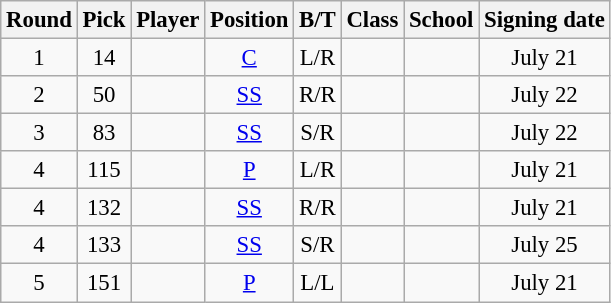<table class="wikitable sortable" style="text-align:center; font-size: 95%;">
<tr>
<th>Round</th>
<th>Pick</th>
<th>Player</th>
<th>Position</th>
<th>B/T</th>
<th>Class</th>
<th>School </th>
<th>Signing date</th>
</tr>
<tr>
<td>1</td>
<td>14</td>
<td></td>
<td><a href='#'>C</a></td>
<td>L/R</td>
<td></td>
<td></td>
<td>July 21</td>
</tr>
<tr>
<td>2</td>
<td>50</td>
<td></td>
<td><a href='#'>SS</a></td>
<td>R/R</td>
<td></td>
<td></td>
<td>July 22</td>
</tr>
<tr>
<td>3</td>
<td>83</td>
<td></td>
<td><a href='#'>SS</a></td>
<td>S/R</td>
<td></td>
<td></td>
<td>July 22</td>
</tr>
<tr>
<td>4</td>
<td>115</td>
<td></td>
<td><a href='#'>P</a></td>
<td>L/R</td>
<td></td>
<td></td>
<td>July 21</td>
</tr>
<tr>
<td>4</td>
<td>132</td>
<td></td>
<td><a href='#'>SS</a></td>
<td>R/R</td>
<td></td>
<td></td>
<td>July 21</td>
</tr>
<tr>
<td>4</td>
<td>133</td>
<td></td>
<td><a href='#'>SS</a></td>
<td>S/R</td>
<td></td>
<td></td>
<td>July 25</td>
</tr>
<tr>
<td>5</td>
<td>151</td>
<td></td>
<td><a href='#'>P</a></td>
<td>L/L</td>
<td></td>
<td></td>
<td>July 21</td>
</tr>
</table>
